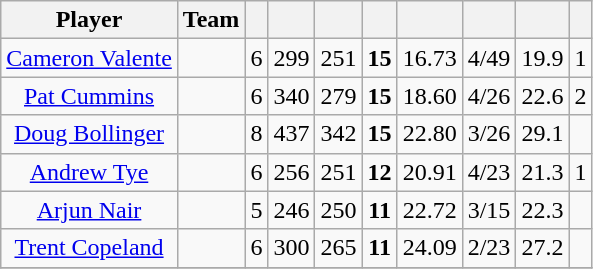<table class="wikitable sortable" style="text-align:center">
<tr>
<th class="unsortable">Player</th>
<th>Team</th>
<th></th>
<th></th>
<th></th>
<th></th>
<th></th>
<th></th>
<th></th>
<th></th>
</tr>
<tr>
<td><a href='#'>Cameron Valente</a></td>
<td style="text-align:left;"></td>
<td>6</td>
<td>299</td>
<td>251</td>
<td><strong>15</strong></td>
<td>16.73</td>
<td>4/49</td>
<td>19.9</td>
<td>1</td>
</tr>
<tr>
<td><a href='#'>Pat Cummins</a></td>
<td style="text-align:left;"></td>
<td>6</td>
<td>340</td>
<td>279</td>
<td><strong>15</strong></td>
<td>18.60</td>
<td>4/26</td>
<td>22.6</td>
<td>2</td>
</tr>
<tr>
<td><a href='#'>Doug Bollinger</a></td>
<td style="text-align:left;"></td>
<td>8</td>
<td>437</td>
<td>342</td>
<td><strong>15</strong></td>
<td>22.80</td>
<td>3/26</td>
<td>29.1</td>
<td></td>
</tr>
<tr>
<td><a href='#'>Andrew Tye</a></td>
<td style="text-align:left;"></td>
<td>6</td>
<td>256</td>
<td>251</td>
<td><strong>12</strong></td>
<td>20.91</td>
<td>4/23</td>
<td>21.3</td>
<td>1</td>
</tr>
<tr>
<td><a href='#'>Arjun Nair</a></td>
<td style="text-align:left;"></td>
<td>5</td>
<td>246</td>
<td>250</td>
<td><strong>11</strong></td>
<td>22.72</td>
<td>3/15</td>
<td>22.3</td>
<td></td>
</tr>
<tr>
<td><a href='#'>Trent Copeland</a></td>
<td style="text-align:left;"></td>
<td>6</td>
<td>300</td>
<td>265</td>
<td><strong>11</strong></td>
<td>24.09</td>
<td>2/23</td>
<td>27.2</td>
<td></td>
</tr>
<tr>
</tr>
</table>
